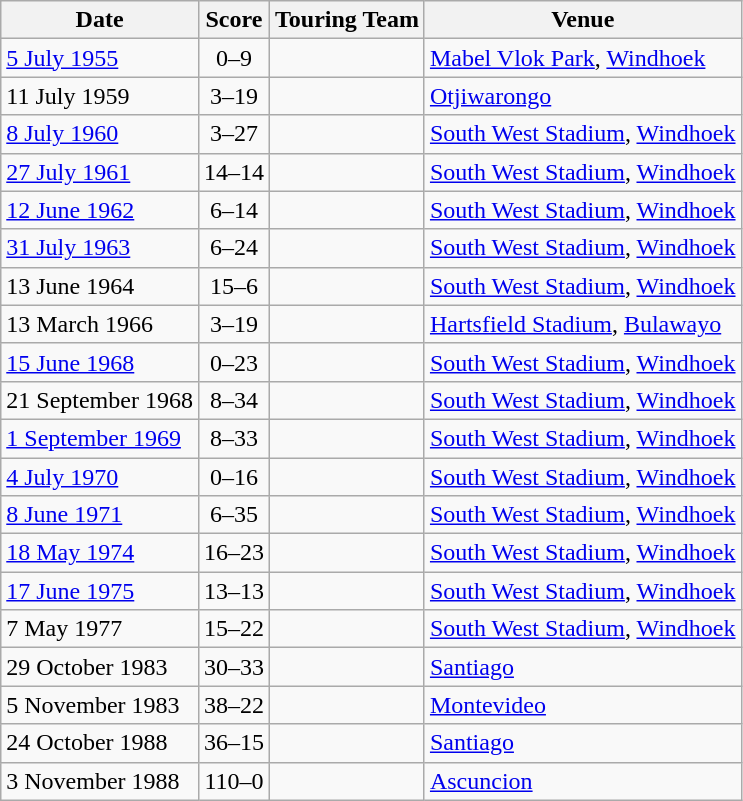<table class="wikitable sortable">
<tr>
<th>Date</th>
<th>Score</th>
<th>Touring Team</th>
<th>Venue</th>
</tr>
<tr>
<td><a href='#'>5 July 1955</a></td>
<td align=center>0–9</td>
<td></td>
<td><a href='#'>Mabel Vlok Park</a>, <a href='#'>Windhoek</a></td>
</tr>
<tr>
<td>11 July 1959</td>
<td align=center>3–19</td>
<td></td>
<td><a href='#'>Otjiwarongo</a></td>
</tr>
<tr>
<td><a href='#'>8 July 1960</a></td>
<td align=center>3–27</td>
<td></td>
<td><a href='#'>South West Stadium</a>, <a href='#'>Windhoek</a></td>
</tr>
<tr>
<td><a href='#'>27 July 1961</a></td>
<td align=center>14–14</td>
<td></td>
<td><a href='#'>South West Stadium</a>, <a href='#'>Windhoek</a></td>
</tr>
<tr>
<td><a href='#'>12 June 1962</a></td>
<td align=center>6–14</td>
<td></td>
<td><a href='#'>South West Stadium</a>, <a href='#'>Windhoek</a></td>
</tr>
<tr>
<td><a href='#'>31 July 1963</a></td>
<td align=center>6–24</td>
<td></td>
<td><a href='#'>South West Stadium</a>, <a href='#'>Windhoek</a></td>
</tr>
<tr>
<td>13 June 1964</td>
<td align=center>15–6</td>
<td></td>
<td><a href='#'>South West Stadium</a>, <a href='#'>Windhoek</a></td>
</tr>
<tr>
<td>13 March 1966</td>
<td align=center>3–19</td>
<td></td>
<td><a href='#'>Hartsfield Stadium</a>, <a href='#'>Bulawayo</a></td>
</tr>
<tr>
<td><a href='#'>15 June 1968</a></td>
<td align=center>0–23</td>
<td></td>
<td><a href='#'>South West Stadium</a>, <a href='#'>Windhoek</a></td>
</tr>
<tr>
<td>21 September 1968</td>
<td align=center>8–34</td>
<td></td>
<td><a href='#'>South West Stadium</a>, <a href='#'>Windhoek</a></td>
</tr>
<tr>
<td><a href='#'>1 September 1969</a></td>
<td align=center>8–33</td>
<td></td>
<td><a href='#'>South West Stadium</a>, <a href='#'>Windhoek</a></td>
</tr>
<tr>
<td><a href='#'>4 July 1970</a></td>
<td align=center>0–16</td>
<td></td>
<td><a href='#'>South West Stadium</a>, <a href='#'>Windhoek</a></td>
</tr>
<tr>
<td><a href='#'>8 June 1971</a></td>
<td align=center>6–35</td>
<td></td>
<td><a href='#'>South West Stadium</a>, <a href='#'>Windhoek</a></td>
</tr>
<tr>
<td><a href='#'>18 May 1974</a></td>
<td align=center>16–23</td>
<td></td>
<td><a href='#'>South West Stadium</a>, <a href='#'>Windhoek</a></td>
</tr>
<tr>
<td><a href='#'>17 June 1975</a></td>
<td align=center>13–13</td>
<td></td>
<td><a href='#'>South West Stadium</a>, <a href='#'>Windhoek</a></td>
</tr>
<tr>
<td>7 May 1977</td>
<td align=center>15–22</td>
<td></td>
<td><a href='#'>South West Stadium</a>, <a href='#'>Windhoek</a></td>
</tr>
<tr>
<td>29 October 1983</td>
<td align=center>30–33</td>
<td></td>
<td><a href='#'>Santiago</a></td>
</tr>
<tr>
<td>5 November 1983</td>
<td align=center>38–22</td>
<td></td>
<td><a href='#'>Montevideo</a></td>
</tr>
<tr>
<td>24 October 1988</td>
<td align=center>36–15</td>
<td></td>
<td><a href='#'>Santiago</a></td>
</tr>
<tr>
<td>3 November 1988</td>
<td align=center>110–0</td>
<td></td>
<td><a href='#'>Ascuncion</a></td>
</tr>
</table>
